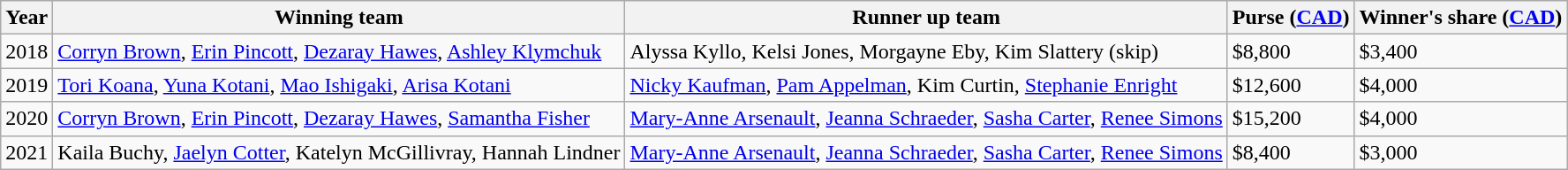<table class="wikitable">
<tr>
<th scope="col">Year</th>
<th scope="col">Winning team</th>
<th scope="col">Runner up team</th>
<th scope="col">Purse (<a href='#'>CAD</a>)</th>
<th scope="col">Winner's share (<a href='#'>CAD</a>)</th>
</tr>
<tr>
<td>2018</td>
<td> <a href='#'>Corryn Brown</a>, <a href='#'>Erin Pincott</a>, <a href='#'>Dezaray Hawes</a>, <a href='#'>Ashley Klymchuk</a></td>
<td> Alyssa Kyllo, Kelsi Jones, Morgayne Eby, Kim Slattery (skip)</td>
<td>$8,800</td>
<td>$3,400</td>
</tr>
<tr>
<td>2019</td>
<td> <a href='#'>Tori Koana</a>, <a href='#'>Yuna Kotani</a>, <a href='#'>Mao Ishigaki</a>, <a href='#'>Arisa Kotani</a></td>
<td> <a href='#'>Nicky Kaufman</a>, <a href='#'>Pam Appelman</a>, Kim Curtin, <a href='#'>Stephanie Enright</a></td>
<td>$12,600</td>
<td>$4,000</td>
</tr>
<tr>
<td>2020</td>
<td> <a href='#'>Corryn Brown</a>, <a href='#'>Erin Pincott</a>, <a href='#'>Dezaray Hawes</a>, <a href='#'>Samantha Fisher</a></td>
<td> <a href='#'>Mary-Anne Arsenault</a>, <a href='#'>Jeanna Schraeder</a>, <a href='#'>Sasha Carter</a>, <a href='#'>Renee Simons</a></td>
<td>$15,200</td>
<td>$4,000</td>
</tr>
<tr>
<td>2021</td>
<td> Kaila Buchy, <a href='#'>Jaelyn Cotter</a>, Katelyn McGillivray, Hannah Lindner</td>
<td> <a href='#'>Mary-Anne Arsenault</a>, <a href='#'>Jeanna Schraeder</a>, <a href='#'>Sasha Carter</a>, <a href='#'>Renee Simons</a></td>
<td>$8,400</td>
<td>$3,000</td>
</tr>
</table>
